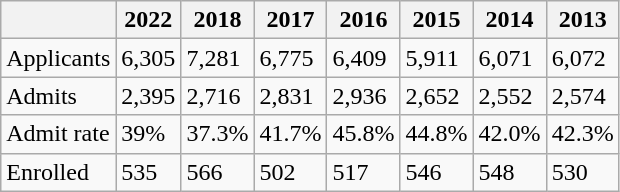<table class="wikitable">
<tr>
<th></th>
<th>2022</th>
<th>2018</th>
<th>2017</th>
<th>2016</th>
<th>2015</th>
<th>2014</th>
<th>2013</th>
</tr>
<tr>
<td>Applicants</td>
<td>6,305</td>
<td>7,281</td>
<td>6,775</td>
<td>6,409</td>
<td>5,911</td>
<td>6,071</td>
<td>6,072</td>
</tr>
<tr>
<td>Admits</td>
<td>2,395</td>
<td>2,716</td>
<td>2,831</td>
<td>2,936</td>
<td>2,652</td>
<td>2,552</td>
<td>2,574</td>
</tr>
<tr>
<td>Admit rate</td>
<td>39%</td>
<td>37.3%</td>
<td>41.7%</td>
<td>45.8%</td>
<td>44.8%</td>
<td>42.0%</td>
<td>42.3%</td>
</tr>
<tr>
<td>Enrolled</td>
<td>535</td>
<td>566</td>
<td>502</td>
<td>517</td>
<td>546</td>
<td>548</td>
<td>530</td>
</tr>
</table>
